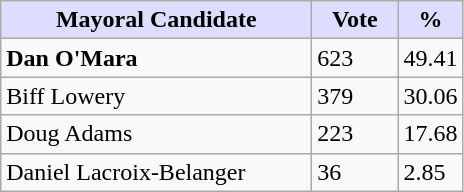<table class="wikitable">
<tr>
<th style="background:#ddf; width:200px;">Mayoral Candidate</th>
<th style="background:#ddf; width:50px;">Vote</th>
<th style="background:#ddf; width:30px;">%</th>
</tr>
<tr>
<td><strong>Dan O'Mara</strong></td>
<td>623</td>
<td>49.41</td>
</tr>
<tr>
<td>Biff Lowery</td>
<td>379</td>
<td>30.06</td>
</tr>
<tr>
<td>Doug Adams</td>
<td>223</td>
<td>17.68</td>
</tr>
<tr>
<td>Daniel Lacroix-Belanger</td>
<td>36</td>
<td>2.85</td>
</tr>
</table>
